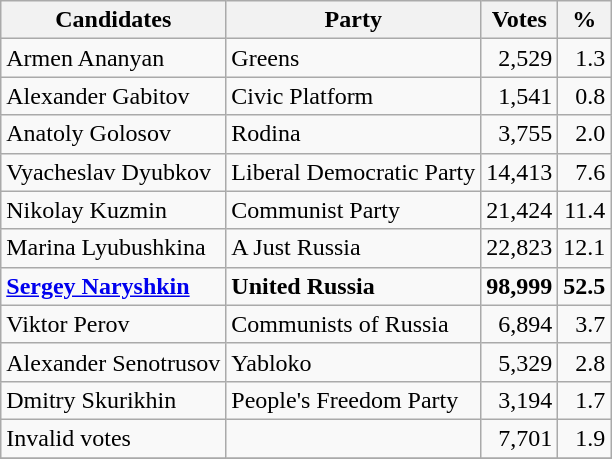<table class="wikitable sortable">
<tr>
<th>Candidates</th>
<th>Party</th>
<th>Votes</th>
<th>%</th>
</tr>
<tr>
<td>Armen Ananyan</td>
<td>Greens</td>
<td align=right>2,529</td>
<td align=right>1.3</td>
</tr>
<tr>
<td>Alexander Gabitov</td>
<td>Civic Platform</td>
<td align=right>1,541</td>
<td align=right>0.8</td>
</tr>
<tr>
<td>Anatoly Golosov</td>
<td>Rodina</td>
<td align=right>3,755</td>
<td align=right>2.0</td>
</tr>
<tr>
<td>Vyacheslav Dyubkov</td>
<td>Liberal Democratic Party</td>
<td align=right>14,413</td>
<td align=right>7.6</td>
</tr>
<tr>
<td>Nikolay Kuzmin</td>
<td>Communist Party</td>
<td align=right>21,424</td>
<td align=right>11.4</td>
</tr>
<tr>
<td>Marina Lyubushkina</td>
<td>A Just Russia</td>
<td align=right>22,823</td>
<td align=right>12.1</td>
</tr>
<tr>
<td><strong><a href='#'>Sergey Naryshkin</a></strong></td>
<td><strong>United Russia</strong></td>
<td align=right><strong>98,999</strong></td>
<td align=right><strong>52.5</strong></td>
</tr>
<tr>
<td>Viktor Perov</td>
<td>Communists of Russia</td>
<td align=right>6,894</td>
<td align=right>3.7</td>
</tr>
<tr>
<td>Alexander Senotrusov</td>
<td>Yabloko</td>
<td align=right>5,329</td>
<td align=right>2.8</td>
</tr>
<tr>
<td>Dmitry Skurikhin</td>
<td>People's Freedom Party</td>
<td align=right>3,194</td>
<td align=right>1.7</td>
</tr>
<tr>
<td>Invalid votes</td>
<td></td>
<td align=right>7,701</td>
<td align=right>1.9</td>
</tr>
<tr>
</tr>
</table>
